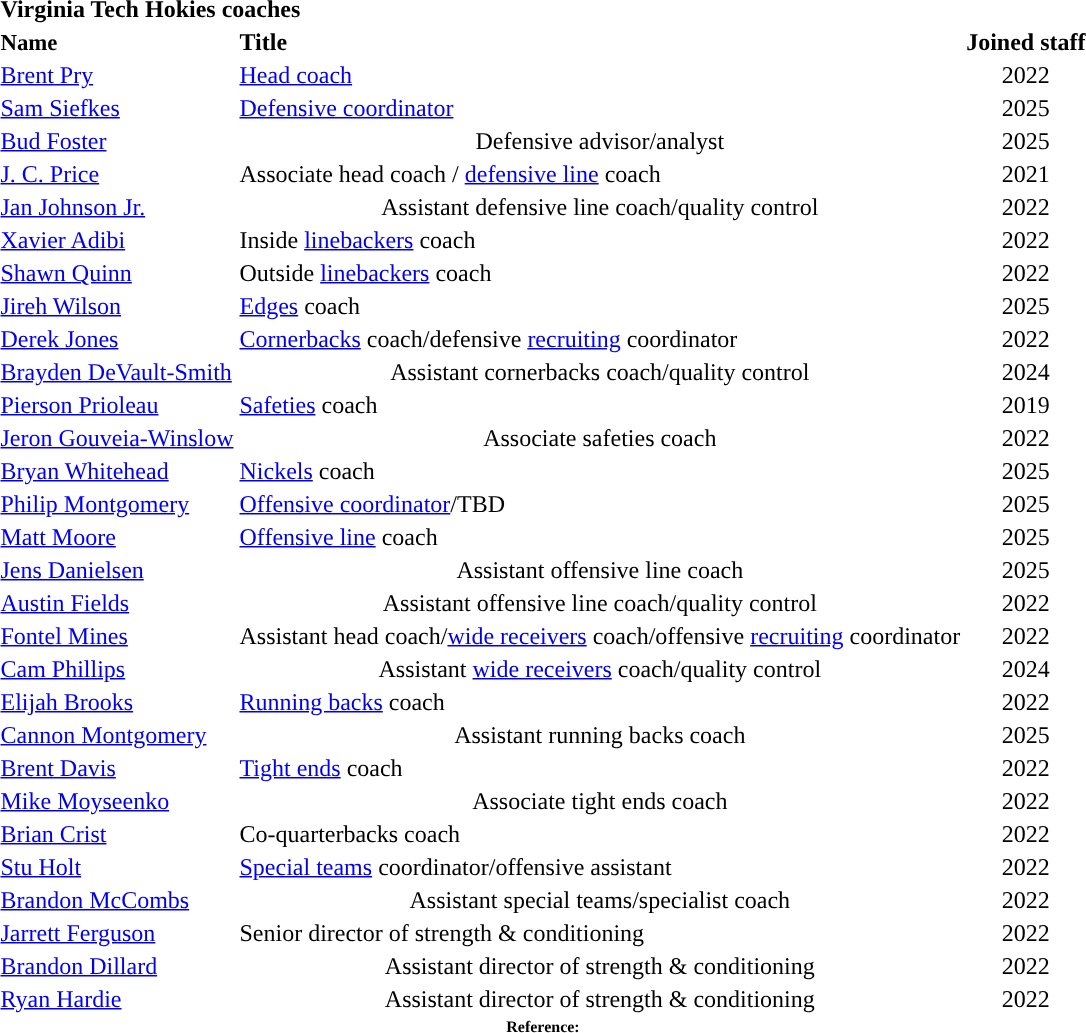<table class="toccolours" style="text-align: left;">
<tr>
<td colspan="9"><strong>Virginia Tech Hokies coaches</strong></td>
</tr>
<tr>
<td style="font-size: 95%;" valign="top"><strong>Name</strong></td>
<td><strong>Title</strong></td>
<td><strong>Joined staff</strong></td>
</tr>
<tr>
<td><a href='#'>Brent Pry</a></td>
<td><a href='#'>Head coach</a></td>
<td align=center>2022</td>
</tr>
<tr>
<td><a href='#'>Sam Siefkes</a></td>
<td><a href='#'>Defensive coordinator</a></td>
<td align="center">2025</td>
</tr>
<tr>
<td><a href='#'>Bud Foster</a></td>
<td align=center>Defensive advisor/analyst</td>
<td align=center>2025</td>
</tr>
<tr>
<td><a href='#'>J. C. Price</a></td>
<td>Associate head coach / <a href='#'>defensive line</a> coach</td>
<td align="center">2021</td>
</tr>
<tr>
<td><a href='#'>Jan Johnson Jr.</a></td>
<td align="center">Assistant defensive line coach/quality control</td>
<td align="center">2022</td>
</tr>
<tr>
<td><a href='#'>Xavier Adibi</a></td>
<td>Inside <a href='#'>linebackers</a> coach</td>
<td align=center>2022</td>
</tr>
<tr>
<td><a href='#'>Shawn Quinn</a></td>
<td>Outside <a href='#'>linebackers</a> coach</td>
<td align="center">2022</td>
</tr>
<tr>
<td><a href='#'>Jireh Wilson</a></td>
<td><a href='#'>Edges</a> coach</td>
<td align=center>2025</td>
</tr>
<tr>
<td><a href='#'>Derek Jones</a></td>
<td><a href='#'>Cornerbacks</a> coach/defensive <a href='#'>recruiting</a> coordinator</td>
<td align=center>2022</td>
</tr>
<tr>
<td><a href='#'>Brayden DeVault-Smith</a></td>
<td align="center">Assistant cornerbacks coach/quality control</td>
<td align="center">2024</td>
</tr>
<tr>
<td><a href='#'>Pierson Prioleau</a></td>
<td><a href='#'>Safeties</a> coach</td>
<td align="center">2019</td>
</tr>
<tr>
<td><a href='#'>Jeron Gouveia-Winslow</a></td>
<td align=center>Associate safeties coach</td>
<td align=center>2022</td>
</tr>
<tr>
<td><a href='#'>Bryan Whitehead</a></td>
<td><a href='#'>Nickels</a> coach</td>
<td align=center>2025</td>
</tr>
<tr>
<td><a href='#'>Philip Montgomery</a></td>
<td><a href='#'>Offensive coordinator</a>/TBD</td>
<td align=center>2025</td>
</tr>
<tr>
<td><a href='#'>Matt Moore</a></td>
<td><a href='#'>Offensive line</a> coach</td>
<td align="center">2025</td>
</tr>
<tr>
<td><a href='#'>Jens Danielsen</a></td>
<td align="center">Assistant offensive line coach</td>
<td align="center">2025</td>
</tr>
<tr>
<td><a href='#'>Austin Fields</a></td>
<td align="center">Assistant offensive line coach/quality control</td>
<td align="center">2022</td>
</tr>
<tr>
<td><a href='#'>Fontel Mines</a></td>
<td>Assistant head coach/<a href='#'>wide receivers</a> coach/offensive <a href='#'>recruiting</a> coordinator</td>
<td align="center">2022</td>
</tr>
<tr>
<td><a href='#'>Cam Phillips</a></td>
<td align="center">Assistant <a href='#'>wide receivers</a> coach/quality control</td>
<td align="center">2024</td>
</tr>
<tr>
<td><a href='#'>Elijah Brooks</a></td>
<td><a href='#'>Running backs</a> coach</td>
<td align="center">2022</td>
</tr>
<tr>
<td><a href='#'>Cannon Montgomery</a></td>
<td align="center">Assistant running backs coach</td>
<td align="center">2025</td>
</tr>
<tr>
<td><a href='#'>Brent Davis</a></td>
<td><a href='#'>Tight ends</a> coach</td>
<td align=center>2022</td>
</tr>
<tr>
<td><a href='#'>Mike Moyseenko</a></td>
<td align=center>Associate tight ends coach</td>
<td align=center>2022</td>
</tr>
<tr>
<td><a href='#'>Brian Crist</a></td>
<td>Co-quarterbacks coach</td>
<td align=center>2022</td>
</tr>
<tr>
<td><a href='#'>Stu Holt</a></td>
<td><a href='#'>Special teams</a> coordinator/offensive assistant</td>
<td align="center">2022</td>
</tr>
<tr>
<td><a href='#'>Brandon McCombs</a></td>
<td align=center>Assistant special teams/specialist coach</td>
<td align=center>2022</td>
</tr>
<tr>
<td><a href='#'>Jarrett Ferguson</a></td>
<td>Senior director of strength & conditioning</td>
<td align=center>2022</td>
</tr>
<tr>
<td><a href='#'>Brandon Dillard</a></td>
<td align=center>Assistant director of strength & conditioning</td>
<td align=center>2022</td>
</tr>
<tr>
<td><a href='#'>Ryan Hardie</a></td>
<td align=center>Assistant director of strength & conditioning</td>
<td align=center>2022</td>
</tr>
<tr>
<td colspan="4" style="font-size:8pt; text-align:center;"><strong>Reference:</strong></td>
</tr>
</table>
